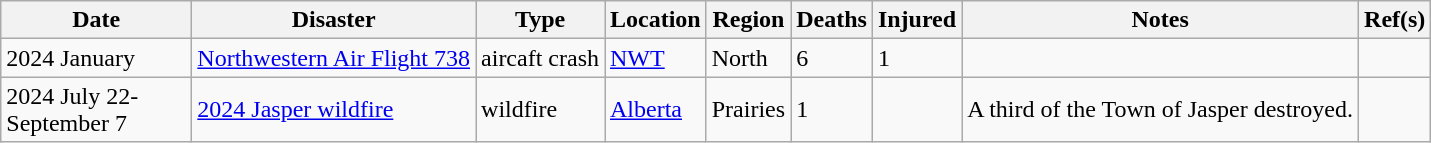<table class="wikitable sortable sticky-header" style=text-align:left" style="margin:1em auto;">
<tr>
<th width=120>Date</th>
<th>Disaster</th>
<th>Type</th>
<th>Location</th>
<th>Region</th>
<th>Deaths</th>
<th>Injured</th>
<th class=unsortable>Notes</th>
<th class=unsortable>Ref(s)</th>
</tr>
<tr>
<td>2024 January</td>
<td><a href='#'>Northwestern Air Flight 738</a></td>
<td>aircaft crash</td>
<td><a href='#'>NWT</a></td>
<td>North</td>
<td>6</td>
<td>1</td>
<td></td>
<td></td>
</tr>
<tr>
<td>2024 July 22-September 7</td>
<td><a href='#'>2024 Jasper wildfire</a></td>
<td>wildfire</td>
<td><a href='#'>Alberta</a></td>
<td>Prairies</td>
<td>1</td>
<td></td>
<td>A third of the Town of Jasper destroyed.</td>
<td></td>
</tr>
</table>
